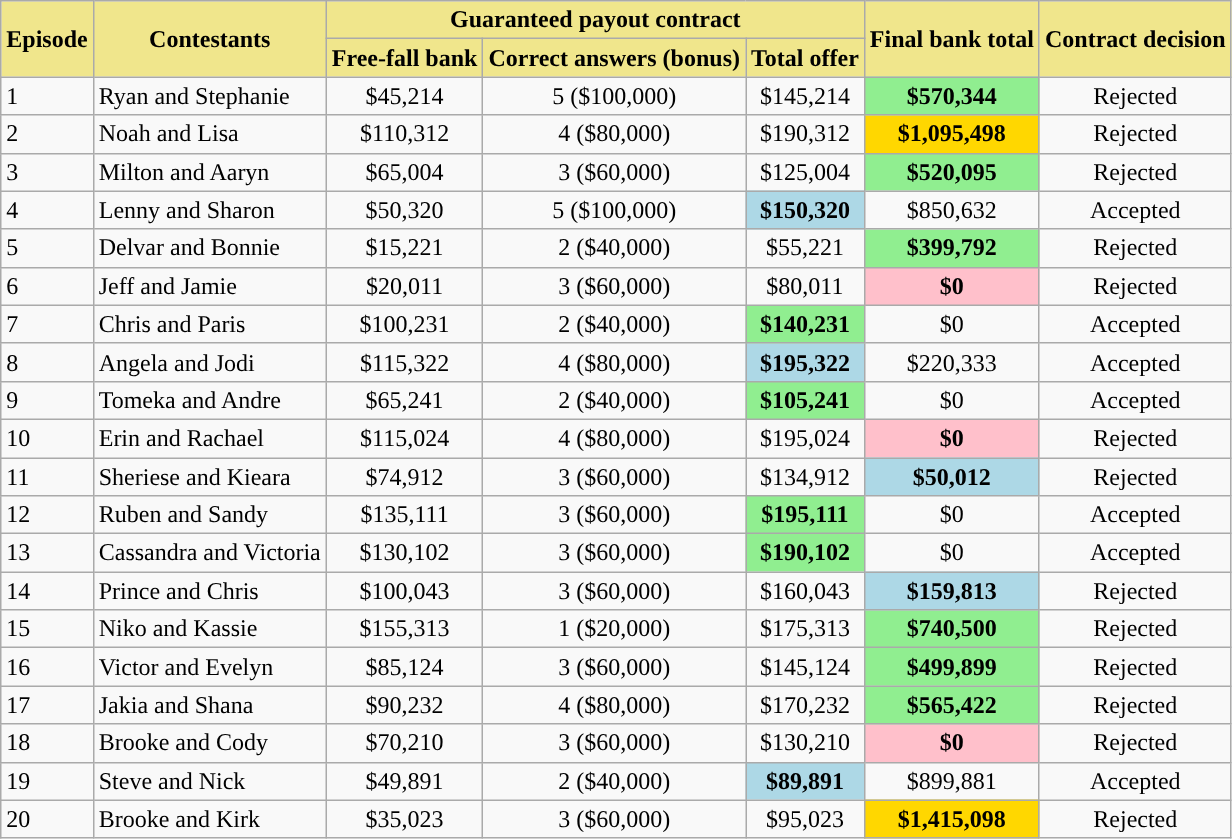<table class="wikitable">
<tr>
<th rowspan="2" style="text-align:center; background-color:#F0E68C;">Episode</th>
<th rowspan="2" style="text-align:center; background-color:#F0E68C;">Contestants</th>
<th colspan="3" style="text-align:center; background-color:#F0E68C;">Guaranteed payout contract</th>
<th rowspan="2" style="text-align:center; background-color:#F0E68C;">Final bank total</th>
<th rowspan="2" style="text-align:center; background-color:#F0E68C;">Contract decision</th>
</tr>
<tr>
<th style="text-align:center; background-color:#F0E68C;">Free-fall bank</th>
<th style="text-align:center; background-color:#F0E68C;">Correct answers (bonus)</th>
<th style="text-align:center; background-color:#F0E68C;">Total offer</th>
</tr>
<tr>
<td>1</td>
<td>Ryan and Stephanie</td>
<td style="text-align:center">$45,214</td>
<td style="text-align:center">5 ($100,000)</td>
<td style="text-align:center">$145,214</td>
<td style="text-align:center; background-color:lightgreen;"><strong>$570,344</strong></td>
<td style="text-align:center">Rejected</td>
</tr>
<tr>
<td>2</td>
<td>Noah and Lisa</td>
<td style="text-align:center">$110,312</td>
<td style="text-align:center">4 ($80,000)</td>
<td style="text-align:center">$190,312</td>
<td style="text-align:center; background-color:gold;"><strong>$1,095,498</strong></td>
<td style="text-align:center">Rejected</td>
</tr>
<tr>
<td>3</td>
<td>Milton and Aaryn</td>
<td style="text-align:center">$65,004</td>
<td style="text-align:center">3 ($60,000)</td>
<td style="text-align:center">$125,004</td>
<td style="text-align:center;  background-color:lightgreen;"><strong>$520,095</strong></td>
<td style="text-align:center">Rejected</td>
</tr>
<tr>
<td>4</td>
<td>Lenny and Sharon</td>
<td style="text-align:center">$50,320</td>
<td style="text-align:center">5 ($100,000)</td>
<td style="text-align:center; background-color:lightblue;"><strong>$150,320</strong></td>
<td style="text-align:center">$850,632</td>
<td style="text-align:center">Accepted</td>
</tr>
<tr>
<td>5</td>
<td>Delvar and Bonnie</td>
<td style="text-align:center">$15,221</td>
<td style="text-align:center">2 ($40,000)</td>
<td style="text-align:center">$55,221</td>
<td style="text-align:center; background-color:lightgreen;"><strong>$399,792</strong></td>
<td style="text-align:center">Rejected</td>
</tr>
<tr>
<td>6</td>
<td>Jeff and Jamie</td>
<td style="text-align:center">$20,011</td>
<td style="text-align:center">3 ($60,000)</td>
<td style="text-align:center">$80,011</td>
<td style="text-align:center; background-color:pink;"><strong>$0</strong></td>
<td style="text-align:center">Rejected</td>
</tr>
<tr>
<td>7</td>
<td>Chris and Paris</td>
<td style="text-align:center">$100,231</td>
<td style="text-align:center">2 ($40,000)</td>
<td style="text-align:center; background-color:lightgreen;"><strong>$140,231</strong></td>
<td style="text-align:center">$0</td>
<td style="text-align:center">Accepted</td>
</tr>
<tr>
<td>8</td>
<td>Angela and Jodi</td>
<td style="text-align:center">$115,322</td>
<td style="text-align:center">4 ($80,000)</td>
<td style="text-align:center; background-color:lightblue;"><strong>$195,322</strong></td>
<td style="text-align:center">$220,333</td>
<td style="text-align:center">Accepted</td>
</tr>
<tr>
<td>9</td>
<td>Tomeka and Andre</td>
<td style="text-align:center">$65,241</td>
<td style="text-align:center">2 ($40,000)</td>
<td style="text-align:center; background-color:lightgreen;"><strong>$105,241</strong></td>
<td style="text-align:center;">$0</td>
<td style="text-align:center">Accepted</td>
</tr>
<tr>
<td>10</td>
<td>Erin and Rachael</td>
<td style="text-align:center">$115,024</td>
<td style="text-align:center">4 ($80,000)</td>
<td style="text-align:center">$195,024</td>
<td style="text-align:center; background-color:pink;"><strong>$0</strong></td>
<td style="text-align:center">Rejected</td>
</tr>
<tr>
<td>11</td>
<td>Sheriese and Kieara</td>
<td style="text-align:center">$74,912</td>
<td style="text-align:center">3 ($60,000)</td>
<td style="text-align:center">$134,912</td>
<td style="text-align:center; background-color:lightblue;"><strong>$50,012</strong></td>
<td style="text-align:center">Rejected</td>
</tr>
<tr>
<td>12</td>
<td>Ruben and Sandy</td>
<td style="text-align:center">$135,111</td>
<td style="text-align:center">3 ($60,000)</td>
<td style="text-align:center; background-color:lightgreen;"><strong>$195,111</strong></td>
<td style="text-align:center">$0</td>
<td style="text-align:center">Accepted</td>
</tr>
<tr>
<td>13</td>
<td>Cassandra and Victoria</td>
<td style="text-align:center">$130,102</td>
<td style="text-align:center">3 ($60,000)</td>
<td style="text-align:center; background-color:lightgreen;"><strong>$190,102</strong></td>
<td style="text-align:center">$0</td>
<td style="text-align:center">Accepted</td>
</tr>
<tr>
<td>14</td>
<td>Prince and Chris</td>
<td style="text-align:center">$100,043</td>
<td style="text-align:center">3 ($60,000)</td>
<td style="text-align:center">$160,043</td>
<td style="text-align:center; background-color:lightblue;"><strong>$159,813</strong></td>
<td style="text-align:center">Rejected</td>
</tr>
<tr>
<td>15</td>
<td>Niko and Kassie</td>
<td style="text-align:center">$155,313</td>
<td style="text-align:center">1 ($20,000)</td>
<td style="text-align:center">$175,313</td>
<td style="text-align:center; background-color:lightgreen;"><strong>$740,500</strong></td>
<td style="text-align:center">Rejected</td>
</tr>
<tr>
<td>16</td>
<td>Victor and Evelyn</td>
<td style="text-align:center">$85,124</td>
<td style="text-align:center">3 ($60,000)</td>
<td style="text-align:center">$145,124</td>
<td style="text-align:center; background-color:lightgreen;"><strong>$499,899</strong></td>
<td style="text-align:center">Rejected</td>
</tr>
<tr>
<td>17</td>
<td>Jakia and Shana</td>
<td style="text-align:center">$90,232</td>
<td style="text-align:center">4 ($80,000)</td>
<td style="text-align:center">$170,232</td>
<td style="text-align:center; background-color:lightgreen;"><strong>$565,422</strong></td>
<td style="text-align:center">Rejected</td>
</tr>
<tr>
<td>18</td>
<td>Brooke and Cody</td>
<td style="text-align:center">$70,210</td>
<td style="text-align:center">3 ($60,000)</td>
<td style="text-align:center">$130,210</td>
<td style="text-align:center; background-color:pink;"><strong>$0</strong></td>
<td style="text-align:center">Rejected</td>
</tr>
<tr>
<td>19</td>
<td>Steve and Nick</td>
<td style="text-align:center">$49,891</td>
<td style="text-align:center">2 ($40,000)</td>
<td style="text-align:center; background-color:lightblue;"><strong>$89,891</strong></td>
<td style="text-align:center">$899,881</td>
<td style="text-align:center">Accepted</td>
</tr>
<tr>
<td>20</td>
<td>Brooke and Kirk</td>
<td style="text-align:center">$35,023</td>
<td style="text-align:center">3 ($60,000)</td>
<td style="text-align:center">$95,023</td>
<td style="text-align:center; background-color:gold;"><strong>$1,415,098</strong></td>
<td style="text-align:center">Rejected</td>
</tr>
</table>
